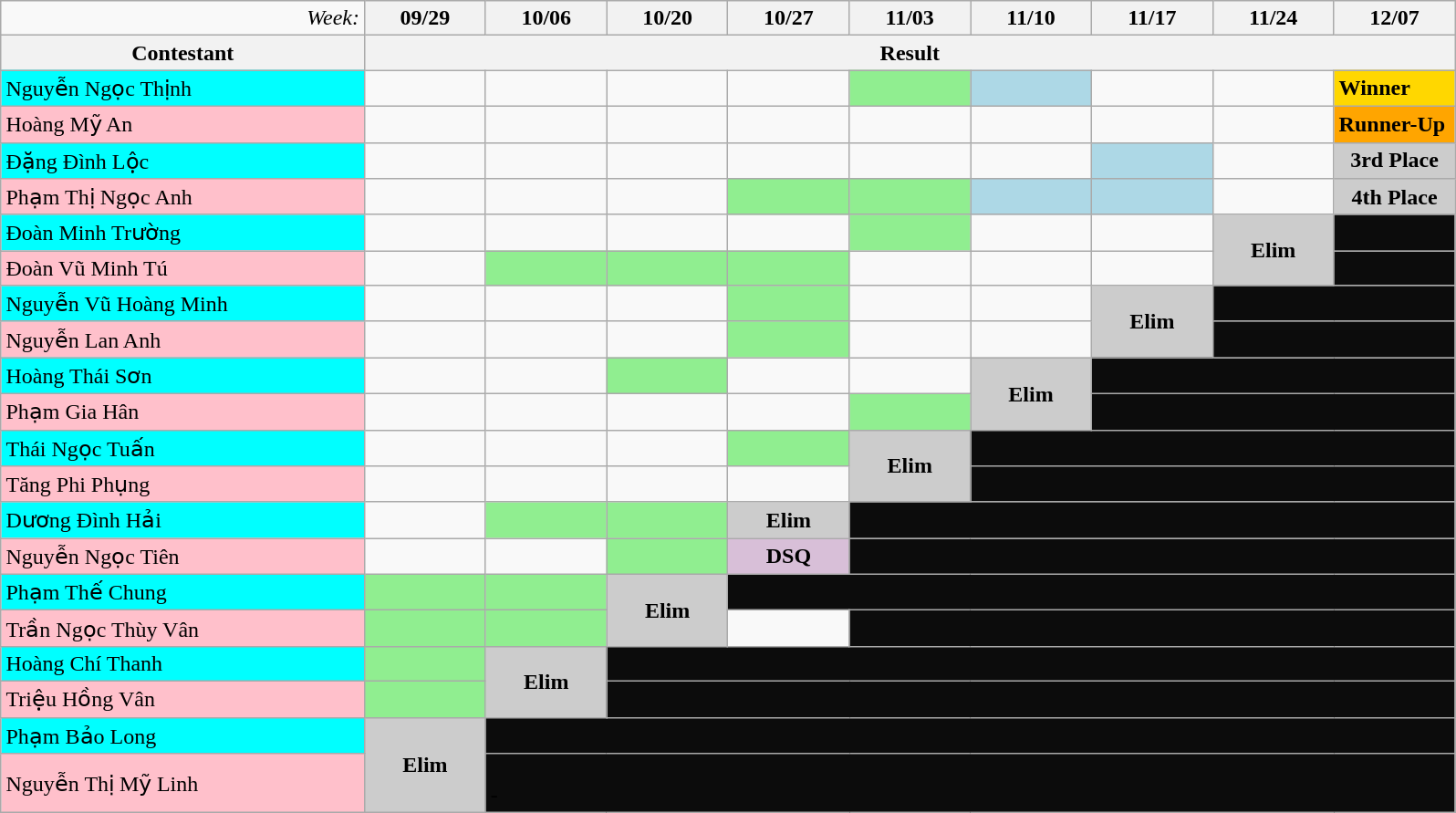<table class="wikitable" style="margin:1em auto;">
<tr>
<td align="right" width="24%"><em>Week:</em></td>
<th width="8%">09/29</th>
<th width="8%">10/06</th>
<th width="8%">10/20</th>
<th width="8%">10/27</th>
<th width="8%">11/03</th>
<th width="8%">11/10</th>
<th width="8%">11/17</th>
<th width="8%">11/24</th>
<th width="8%">12/07</th>
</tr>
<tr>
<th>Contestant</th>
<th colspan="10" style="text-align:center;">Result</th>
</tr>
<tr>
<td bgcolor="cyan">Nguyễn Ngọc Thịnh</td>
<td></td>
<td></td>
<td></td>
<td></td>
<td bgcolor="lightgreen" align="center"></td>
<td bgcolor="lightblue" align="center"></td>
<td></td>
<td></td>
<td bgcolor="gold"><strong>Winner</strong></td>
</tr>
<tr>
<td bgcolor="pink">Hoàng Mỹ An</td>
<td></td>
<td></td>
<td></td>
<td></td>
<td></td>
<td></td>
<td></td>
<td></td>
<td bgcolor="orange"><strong>Runner-Up</strong></td>
</tr>
<tr>
<td bgcolor="cyan">Đặng Đình Lộc</td>
<td></td>
<td></td>
<td></td>
<td></td>
<td></td>
<td></td>
<td bgcolor="lightblue" align="center"></td>
<td></td>
<td bgcolor="cccccc" align="center"><strong>3rd Place</strong></td>
</tr>
<tr>
<td bgcolor="pink">Phạm Thị Ngọc Anh</td>
<td></td>
<td></td>
<td></td>
<td bgcolor="lightgreen" align="center"></td>
<td bgcolor="lightgreen" align="center"></td>
<td bgcolor="lightblue" align="center"></td>
<td bgcolor="lightblue" align="center"></td>
<td></td>
<td bgcolor="cccccc" align="center"><strong>4th Place</strong></td>
</tr>
<tr>
<td bgcolor="cyan">Đoàn Minh Trường</td>
<td></td>
<td></td>
<td></td>
<td></td>
<td bgcolor="lightgreen" align="center"></td>
<td></td>
<td></td>
<td bgcolor="cccccc" rowspan=2 align=center><strong>Elim</strong></td>
<td bgcolor="ccc" colspan=10></td>
</tr>
<tr>
<td bgcolor="pink">Đoàn Vũ Minh Tú</td>
<td></td>
<td bgcolor="lightgreen" align="center"></td>
<td bgcolor="lightgreen" align="center"></td>
<td bgcolor="lightgreen" align="center"></td>
<td></td>
<td></td>
<td></td>
<td bgcolor="ccc" colspan=10></td>
</tr>
<tr>
<td bgcolor="cyan">Nguyễn Vũ Hoàng Minh</td>
<td></td>
<td></td>
<td></td>
<td bgcolor="lightgreen" align="center"></td>
<td></td>
<td></td>
<td bgcolor="cccccc" rowspan=2 align=center><strong>Elim</strong></td>
<td bgcolor="ccc" colspan=10></td>
</tr>
<tr>
<td bgcolor="pink">Nguyễn Lan Anh</td>
<td></td>
<td></td>
<td></td>
<td bgcolor="lightgreen" align="center"></td>
<td></td>
<td></td>
<td bgcolor="ccc" colspan=10></td>
</tr>
<tr>
<td bgcolor="cyan">Hoàng Thái Sơn</td>
<td></td>
<td></td>
<td bgcolor="lightgreen" align="center"></td>
<td></td>
<td></td>
<td bgcolor="cccccc" rowspan=2 align=center><strong>Elim</strong></td>
<td bgcolor="ccc" colspan=10></td>
</tr>
<tr>
<td bgcolor="pink">Phạm Gia Hân</td>
<td></td>
<td></td>
<td></td>
<td></td>
<td bgcolor="lightgreen" align="center"></td>
<td bgcolor="ccc" colspan=10></td>
</tr>
<tr>
<td bgcolor="cyan">Thái Ngọc Tuấn</td>
<td></td>
<td></td>
<td></td>
<td bgcolor="lightgreen" align="center"></td>
<td bgcolor="cccccc" rowspan=2 align=center><strong>Elim</strong></td>
<td bgcolor="ccc" colspan=10></td>
</tr>
<tr>
<td bgcolor="pink">Tăng Phi Phụng</td>
<td></td>
<td></td>
<td></td>
<td></td>
<td bgcolor="ccc" colspan=10></td>
</tr>
<tr>
<td bgcolor="cyan">Dương Đình Hải</td>
<td></td>
<td bgcolor="lightgreen" align="center"></td>
<td bgcolor="lightgreen" align="center"></td>
<td bgcolor="cccccc" align=center><strong>Elim</strong></td>
<td bgcolor="ccc" colspan=10></td>
</tr>
<tr>
<td bgcolor="pink">Nguyễn Ngọc Tiên</td>
<td></td>
<td></td>
<td bgcolor="lightgreen" align="center"></td>
<td bgcolor="thistle" align=center><span><strong>DSQ</strong></span></td>
<td bgcolor="ccc" colspan=10></td>
</tr>
<tr>
<td bgcolor="cyan">Phạm Thế Chung</td>
<td bgcolor="lightgreen" align="center"></td>
<td bgcolor="lightgreen" align="center"></td>
<td bgcolor="cccccc" rowspan=2 align=center><strong>Elim</strong></td>
<td bgcolor="ccc" colspan=10></td>
</tr>
<tr>
<td bgcolor="pink">Trần Ngọc Thùy Vân</td>
<td bgcolor="lightgreen" align="center"></td>
<td bgcolor="lightgreen" align="center"></td>
<td></td>
<td bgcolor="ccc" colspan=10></td>
</tr>
<tr>
<td bgcolor="cyan">Hoàng Chí Thanh</td>
<td bgcolor="lightgreen" align="center"></td>
<td bgcolor="cccccc" rowspan=2 align=center><strong>Elim</strong></td>
<td bgcolor="ccc" colspan=10></td>
</tr>
<tr>
<td bgcolor="pink">Triệu Hồng Vân</td>
<td bgcolor="lightgreen" align="center"></td>
<td bgcolor="ccc" colspan=10></td>
</tr>
<tr>
<td bgcolor="cyan">Phạm Bảo Long</td>
<td bgcolor="cccccc" rowspan=2 align=center><strong>Elim</strong></td>
<td bgcolor="ccc" colspan=10></td>
</tr>
<tr>
<td bgcolor="pink">Nguyễn Thị Mỹ Linh</td>
<td bgcolor="ccc" colspan=10><br>-</td>
</tr>
</table>
